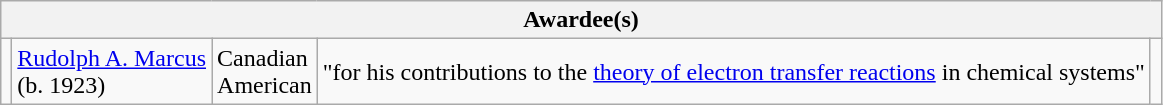<table class="wikitable">
<tr>
<th colspan="5">Awardee(s)</th>
</tr>
<tr>
<td></td>
<td><a href='#'>Rudolph A. Marcus</a><br>(b. 1923)</td>
<td> Canadian<br> American</td>
<td>"for his contributions to the <a href='#'>theory of electron transfer reactions</a> in chemical systems"</td>
<td></td>
</tr>
</table>
